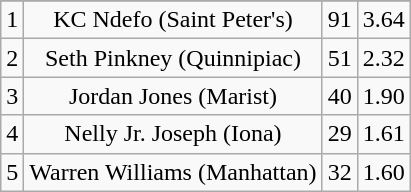<table class="wikitable sortable" style="text-align:center">
<tr>
</tr>
<tr>
<td>1</td>
<td>KC Ndefo (Saint Peter's)</td>
<td>91</td>
<td>3.64</td>
</tr>
<tr>
<td>2</td>
<td>Seth Pinkney (Quinnipiac)</td>
<td>51</td>
<td>2.32</td>
</tr>
<tr>
<td>3</td>
<td>Jordan Jones (Marist)</td>
<td>40</td>
<td>1.90</td>
</tr>
<tr>
<td>4</td>
<td>Nelly Jr. Joseph (Iona)</td>
<td>29</td>
<td>1.61</td>
</tr>
<tr>
<td>5</td>
<td>Warren Williams (Manhattan)</td>
<td>32</td>
<td>1.60</td>
</tr>
</table>
